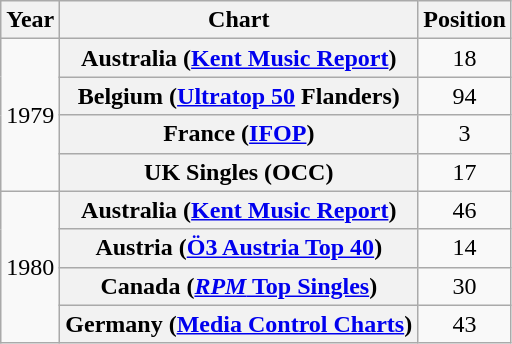<table class="wikitable sortable plainrowheaders" style="text-align:center">
<tr>
<th>Year</th>
<th>Chart</th>
<th>Position</th>
</tr>
<tr>
<td rowspan="4">1979</td>
<th scope="row">Australia (<a href='#'>Kent Music Report</a>)</th>
<td>18</td>
</tr>
<tr>
<th scope="row">Belgium (<a href='#'>Ultratop 50</a> Flanders)</th>
<td>94</td>
</tr>
<tr>
<th scope="row">France (<a href='#'>IFOP</a>)</th>
<td>3</td>
</tr>
<tr>
<th scope="row">UK Singles (OCC)</th>
<td>17</td>
</tr>
<tr>
<td rowspan="5">1980</td>
<th scope="row">Australia (<a href='#'>Kent Music Report</a>)</th>
<td>46</td>
</tr>
<tr>
<th scope="row">Austria (<a href='#'>Ö3 Austria Top 40</a>)</th>
<td>14</td>
</tr>
<tr>
<th scope="row">Canada (<a href='#'><em>RPM</em> Top Singles</a>)</th>
<td>30</td>
</tr>
<tr>
<th scope="row">Germany (<a href='#'>Media Control Charts</a>)</th>
<td>43</td>
</tr>
</table>
